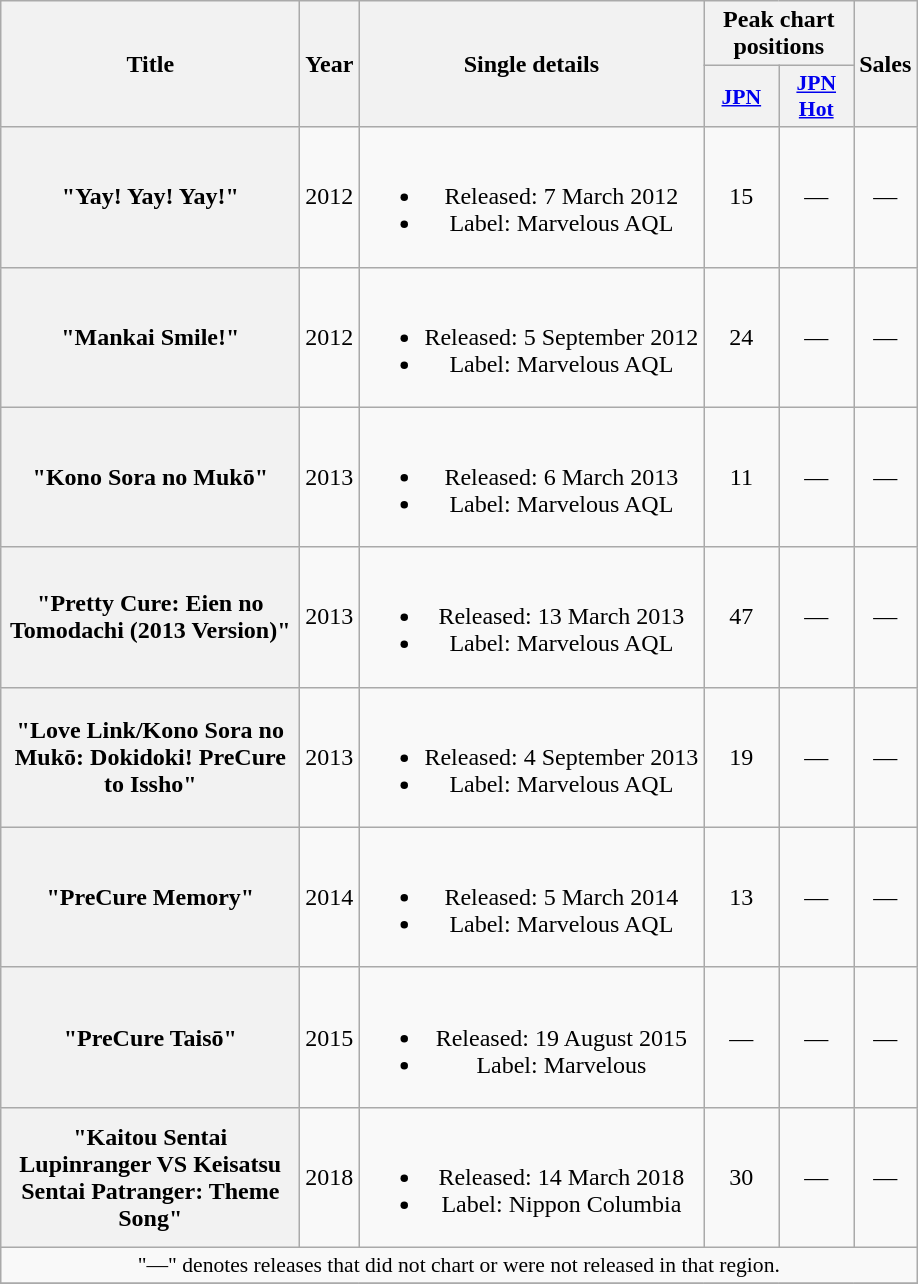<table class="wikitable plainrowheaders" style="text-align:center;">
<tr>
<th scope="col" rowspan="2" style="width:12em;">Title</th>
<th scope="col" rowspan="2">Year</th>
<th scope="col" rowspan="2">Single details</th>
<th scope="col" colspan="2">Peak chart positions</th>
<th scope="col" rowspan="2">Sales</th>
</tr>
<tr>
<th scope="col" style="width:3em;font-size:90%;"><a href='#'>JPN</a></th>
<th scope="col" style="width:3em;font-size:90%;"><a href='#'>JPN<br>Hot</a></th>
</tr>
<tr>
<th scope="row">"Yay! Yay! Yay!"<br></th>
<td>2012</td>
<td><br><ul><li>Released: 7 March 2012</li><li>Label: Marvelous AQL</li></ul></td>
<td>15</td>
<td>—</td>
<td>—</td>
</tr>
<tr>
<th scope="row">"Mankai Smile!"<br></th>
<td>2012</td>
<td><br><ul><li>Released: 5 September 2012</li><li>Label: Marvelous AQL</li></ul></td>
<td>24</td>
<td>—</td>
<td>—</td>
</tr>
<tr>
<th scope="row">"Kono Sora no Mukō"<br></th>
<td>2013</td>
<td><br><ul><li>Released: 6 March 2013</li><li>Label: Marvelous AQL</li></ul></td>
<td>11</td>
<td>—</td>
<td>—</td>
</tr>
<tr>
<th scope="row">"Pretty Cure: Eien no Tomodachi (2013 Version)"<br></th>
<td>2013</td>
<td><br><ul><li>Released: 13 March 2013</li><li>Label: Marvelous AQL</li></ul></td>
<td>47</td>
<td>—</td>
<td>—</td>
</tr>
<tr>
<th scope="row">"Love Link/Kono Sora no Mukō: Dokidoki! PreCure to Issho"</th>
<td>2013</td>
<td><br><ul><li>Released: 4 September 2013</li><li>Label: Marvelous AQL</li></ul></td>
<td>19</td>
<td>—</td>
<td>—</td>
</tr>
<tr>
<th scope="row">"PreCure Memory"<br></th>
<td>2014</td>
<td><br><ul><li>Released: 5 March 2014</li><li>Label: Marvelous AQL</li></ul></td>
<td>13</td>
<td>—</td>
<td>—</td>
</tr>
<tr>
<th scope="row">"PreCure Taisō"<br></th>
<td>2015</td>
<td><br><ul><li>Released: 19 August 2015</li><li>Label: Marvelous</li></ul></td>
<td>—</td>
<td>—</td>
<td>—</td>
</tr>
<tr>
<th scope="row">"Kaitou Sentai Lupinranger VS Keisatsu Sentai Patranger: Theme Song"<br></th>
<td>2018</td>
<td><br><ul><li>Released: 14 March 2018</li><li>Label: Nippon Columbia</li></ul></td>
<td>30</td>
<td>—</td>
<td>—</td>
</tr>
<tr>
<td colspan="6" style="font-size:90%;">"—" denotes releases that did not chart or were not released in that region.</td>
</tr>
<tr>
</tr>
</table>
